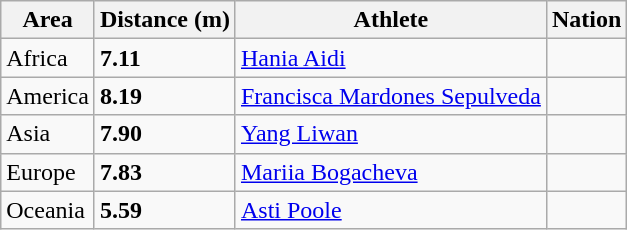<table class="wikitable">
<tr>
<th>Area</th>
<th>Distance (m)</th>
<th>Athlete</th>
<th>Nation</th>
</tr>
<tr>
<td>Africa</td>
<td><strong>7.11</strong></td>
<td><a href='#'>Hania Aidi</a></td>
<td></td>
</tr>
<tr>
<td>America</td>
<td><strong>8.19</strong> </td>
<td><a href='#'>Francisca Mardones Sepulveda</a></td>
<td></td>
</tr>
<tr>
<td>Asia</td>
<td><strong>7.90</strong></td>
<td><a href='#'>Yang Liwan</a></td>
<td></td>
</tr>
<tr>
<td>Europe</td>
<td><strong>7.83</strong></td>
<td><a href='#'>Mariia Bogacheva</a></td>
<td></td>
</tr>
<tr>
<td>Oceania</td>
<td><strong>5.59</strong></td>
<td><a href='#'>Asti Poole</a></td>
<td></td>
</tr>
</table>
